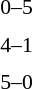<table style="font-size:90%">
<tr>
<td colspan=3></td>
</tr>
<tr>
<td align=right></td>
<td align=center>0–5</td>
<td><strong></strong></td>
</tr>
<tr>
<td colspan=3></td>
</tr>
<tr>
<td width=150 align=right><strong></strong></td>
<td width=100 align=center>4–1</td>
<td></td>
</tr>
<tr>
<td colspan=3></td>
</tr>
<tr>
<td align=right><strong></strong></td>
<td align=center>5–0</td>
<td></td>
</tr>
</table>
